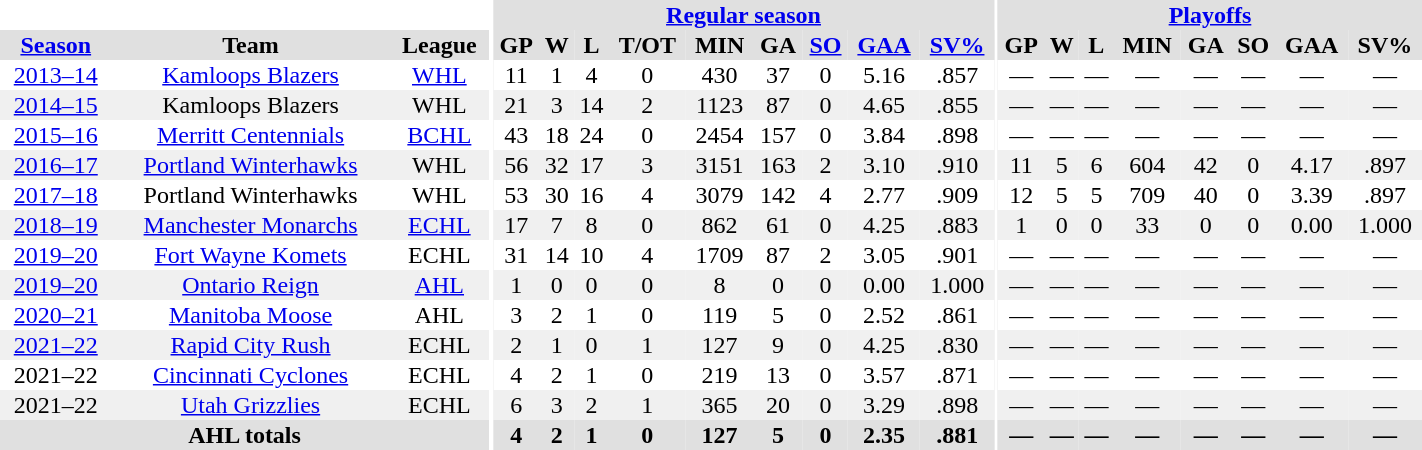<table border="0" cellpadding="1" cellspacing="0" style="text-align:center; width:75%">
<tr bgcolor="#e0e0e0">
<th colspan="3" bgcolor="#ffffff"></th>
<th rowspan="99" bgcolor="#ffffff"></th>
<th colspan="9" bgcolor="#e0e0e0"><a href='#'>Regular season</a></th>
<th rowspan="99" bgcolor="#ffffff"></th>
<th colspan="8" bgcolor="#e0e0e0"><a href='#'>Playoffs</a></th>
</tr>
<tr bgcolor="#e0e0e0">
<th><a href='#'>Season</a></th>
<th>Team</th>
<th>League</th>
<th>GP</th>
<th>W</th>
<th>L</th>
<th>T/OT</th>
<th>MIN</th>
<th>GA</th>
<th><a href='#'>SO</a></th>
<th><a href='#'>GAA</a></th>
<th><a href='#'>SV%</a></th>
<th>GP</th>
<th>W</th>
<th>L</th>
<th>MIN</th>
<th>GA</th>
<th>SO</th>
<th>GAA</th>
<th>SV%</th>
</tr>
<tr>
<td><a href='#'>2013–14</a></td>
<td><a href='#'>Kamloops Blazers</a></td>
<td><a href='#'>WHL</a></td>
<td>11</td>
<td>1</td>
<td>4</td>
<td>0</td>
<td>430</td>
<td>37</td>
<td>0</td>
<td>5.16</td>
<td>.857</td>
<td>—</td>
<td>—</td>
<td>—</td>
<td>—</td>
<td>—</td>
<td>—</td>
<td>—</td>
<td>—</td>
</tr>
<tr bgcolor="#f0f0f0">
<td><a href='#'>2014–15</a></td>
<td>Kamloops Blazers</td>
<td>WHL</td>
<td>21</td>
<td>3</td>
<td>14</td>
<td>2</td>
<td>1123</td>
<td>87</td>
<td>0</td>
<td>4.65</td>
<td>.855</td>
<td>—</td>
<td>—</td>
<td>—</td>
<td>—</td>
<td>—</td>
<td>—</td>
<td>—</td>
<td>—</td>
</tr>
<tr>
<td><a href='#'>2015–16</a></td>
<td><a href='#'>Merritt Centennials</a></td>
<td><a href='#'>BCHL</a></td>
<td>43</td>
<td>18</td>
<td>24</td>
<td>0</td>
<td>2454</td>
<td>157</td>
<td>0</td>
<td>3.84</td>
<td>.898</td>
<td>—</td>
<td>—</td>
<td>—</td>
<td>—</td>
<td>—</td>
<td>—</td>
<td>—</td>
<td>—</td>
</tr>
<tr bgcolor="#f0f0f0">
<td><a href='#'>2016–17</a></td>
<td><a href='#'>Portland Winterhawks</a></td>
<td>WHL</td>
<td>56</td>
<td>32</td>
<td>17</td>
<td>3</td>
<td>3151</td>
<td>163</td>
<td>2</td>
<td>3.10</td>
<td>.910</td>
<td>11</td>
<td>5</td>
<td>6</td>
<td>604</td>
<td>42</td>
<td>0</td>
<td>4.17</td>
<td>.897</td>
</tr>
<tr>
<td><a href='#'>2017–18</a></td>
<td>Portland Winterhawks</td>
<td>WHL</td>
<td>53</td>
<td>30</td>
<td>16</td>
<td>4</td>
<td>3079</td>
<td>142</td>
<td>4</td>
<td>2.77</td>
<td>.909</td>
<td>12</td>
<td>5</td>
<td>5</td>
<td>709</td>
<td>40</td>
<td>0</td>
<td>3.39</td>
<td>.897</td>
</tr>
<tr bgcolor="#f0f0f0">
<td><a href='#'>2018–19</a></td>
<td><a href='#'>Manchester Monarchs</a></td>
<td><a href='#'>ECHL</a></td>
<td>17</td>
<td>7</td>
<td>8</td>
<td>0</td>
<td>862</td>
<td>61</td>
<td>0</td>
<td>4.25</td>
<td>.883</td>
<td>1</td>
<td>0</td>
<td>0</td>
<td>33</td>
<td>0</td>
<td>0</td>
<td>0.00</td>
<td>1.000</td>
</tr>
<tr>
<td><a href='#'>2019–20</a></td>
<td><a href='#'>Fort Wayne Komets</a></td>
<td>ECHL</td>
<td>31</td>
<td>14</td>
<td>10</td>
<td>4</td>
<td>1709</td>
<td>87</td>
<td>2</td>
<td>3.05</td>
<td>.901</td>
<td>—</td>
<td>—</td>
<td>—</td>
<td>—</td>
<td>—</td>
<td>—</td>
<td>—</td>
<td>—</td>
</tr>
<tr bgcolor="#f0f0f0">
<td><a href='#'>2019–20</a></td>
<td><a href='#'>Ontario Reign</a></td>
<td><a href='#'>AHL</a></td>
<td>1</td>
<td>0</td>
<td>0</td>
<td>0</td>
<td>8</td>
<td>0</td>
<td>0</td>
<td>0.00</td>
<td>1.000</td>
<td>—</td>
<td>—</td>
<td>—</td>
<td>—</td>
<td>—</td>
<td>—</td>
<td>—</td>
<td>—</td>
</tr>
<tr>
<td><a href='#'>2020–21</a></td>
<td><a href='#'>Manitoba Moose</a></td>
<td>AHL</td>
<td>3</td>
<td>2</td>
<td>1</td>
<td>0</td>
<td>119</td>
<td>5</td>
<td>0</td>
<td>2.52</td>
<td>.861</td>
<td>—</td>
<td>—</td>
<td>—</td>
<td>—</td>
<td>—</td>
<td>—</td>
<td>—</td>
<td>—</td>
</tr>
<tr bgcolor="#f0f0f0">
<td><a href='#'>2021–22</a></td>
<td><a href='#'>Rapid City Rush</a></td>
<td>ECHL</td>
<td>2</td>
<td>1</td>
<td>0</td>
<td>1</td>
<td>127</td>
<td>9</td>
<td>0</td>
<td>4.25</td>
<td>.830</td>
<td>—</td>
<td>—</td>
<td>—</td>
<td>—</td>
<td>—</td>
<td>—</td>
<td>—</td>
<td>—</td>
</tr>
<tr>
<td>2021–22</td>
<td><a href='#'>Cincinnati Cyclones</a></td>
<td>ECHL</td>
<td>4</td>
<td>2</td>
<td>1</td>
<td>0</td>
<td>219</td>
<td>13</td>
<td>0</td>
<td>3.57</td>
<td>.871</td>
<td>—</td>
<td>—</td>
<td>—</td>
<td>—</td>
<td>—</td>
<td>—</td>
<td>—</td>
<td>—</td>
</tr>
<tr bgcolor="#f0f0f0">
<td>2021–22</td>
<td><a href='#'>Utah Grizzlies</a></td>
<td>ECHL</td>
<td>6</td>
<td>3</td>
<td>2</td>
<td>1</td>
<td>365</td>
<td>20</td>
<td>0</td>
<td>3.29</td>
<td>.898</td>
<td>—</td>
<td>—</td>
<td>—</td>
<td>—</td>
<td>—</td>
<td>—</td>
<td>—</td>
<td>—</td>
</tr>
<tr bgcolor="#e0e0e0">
<th colspan="3">AHL totals</th>
<th>4</th>
<th>2</th>
<th>1</th>
<th>0</th>
<th>127</th>
<th>5</th>
<th>0</th>
<th>2.35</th>
<th>.881</th>
<th>—</th>
<th>—</th>
<th>—</th>
<th>—</th>
<th>—</th>
<th>—</th>
<th>—</th>
<th>—</th>
</tr>
</table>
